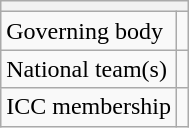<table class="wikitable floatright">
<tr>
<th colspan="2"></th>
</tr>
<tr>
<td>Governing body</td>
<td></td>
</tr>
<tr>
<td>National team(s)</td>
<td></td>
</tr>
<tr>
<td>ICC membership</td>
<td></td>
</tr>
</table>
